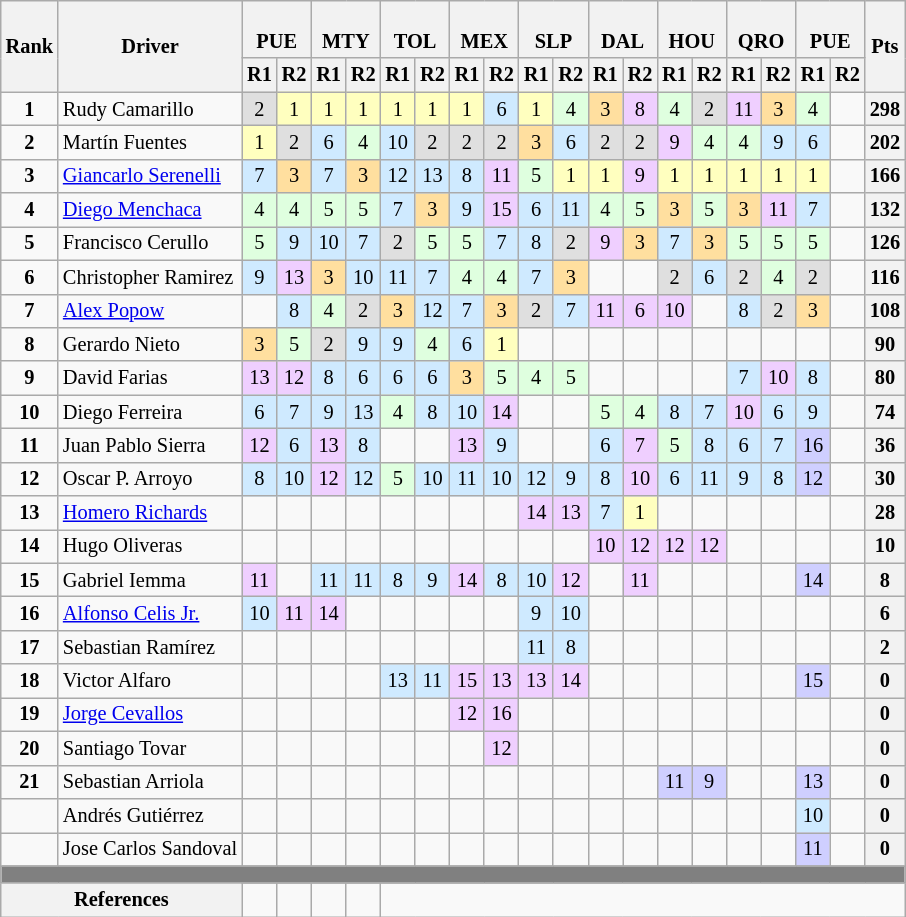<table class="wikitable" style="font-size: 85%; text-align:center">
<tr>
<th rowspan=2>Rank</th>
<th rowspan=2>Driver</th>
<th colspan=2><br>PUE</th>
<th colspan=2><br>MTY</th>
<th colspan=2><br>TOL</th>
<th colspan=2><br>MEX</th>
<th colspan=2><br>SLP</th>
<th colspan=2><br>DAL</th>
<th colspan=2><br>HOU</th>
<th colspan=2><br>QRO</th>
<th colspan=2><br>PUE</th>
<th rowspan=2>Pts</th>
</tr>
<tr>
<th>R1</th>
<th>R2</th>
<th>R1</th>
<th>R2</th>
<th>R1</th>
<th>R2</th>
<th>R1</th>
<th>R2</th>
<th>R1</th>
<th>R2</th>
<th>R1</th>
<th>R2</th>
<th>R1</th>
<th>R2</th>
<th>R1</th>
<th>R2</th>
<th>R1</th>
<th>R2</th>
</tr>
<tr>
<td><strong>1</strong></td>
<td align="left"> Rudy Camarillo</td>
<td style="background:#DFDFDF;">2</td>
<td style="background:#FFFFBF;">1</td>
<td style="background:#FFFFBF;">1</td>
<td style="background:#FFFFBF;">1</td>
<td style="background:#FFFFBF;">1</td>
<td style="background:#FFFFBF;">1</td>
<td style="background:#FFFFBF;">1</td>
<td style="background:#CFEAFF;">6</td>
<td style="background:#FFFFBF;">1</td>
<td style="background:#DFFFDF;">4</td>
<td style="background:#FFDF9F;">3</td>
<td style="background:#EFCFFF;">8</td>
<td style="background:#DFFFDF;">4</td>
<td style="background:#DFDFDF;">2</td>
<td style="background:#EFCFFF;">11</td>
<td style="background:#FFDF9F;">3</td>
<td style="background:#DFFFDF;">4</td>
<td></td>
<th>298</th>
</tr>
<tr>
<td><strong>2</strong></td>
<td align="left"> Martín Fuentes</td>
<td style="background:#FFFFBF;">1</td>
<td style="background:#DFDFDF;">2</td>
<td style="background:#CFEAFF;">6</td>
<td style="background:#DFFFDF;">4</td>
<td style="background:#CFEAFF;">10</td>
<td style="background:#DFDFDF;">2</td>
<td style="background:#DFDFDF;">2</td>
<td style="background:#DFDFDF;">2</td>
<td style="background:#FFDF9F;">3</td>
<td style="background:#CFEAFF;">6</td>
<td style="background:#DFDFDF;">2</td>
<td style="background:#DFDFDF;">2</td>
<td style="background:#EFCFFF;">9</td>
<td style="background:#DFFFDF;">4</td>
<td style="background:#DFFFDF;">4</td>
<td style="background:#CFEAFF;">9</td>
<td style="background:#CFEAFF;">6</td>
<td></td>
<th>202</th>
</tr>
<tr>
<td><strong>3</strong></td>
<td align="left"> <a href='#'>Giancarlo Serenelli</a></td>
<td style="background:#CFEAFF;">7</td>
<td style="background:#FFDF9F;">3</td>
<td style="background:#CFEAFF;">7</td>
<td style="background:#FFDF9F;">3</td>
<td style="background:#CFEAFF;">12</td>
<td style="background:#CFEAFF;">13</td>
<td style="background:#CFEAFF;">8</td>
<td style="background:#EFCFFF;">11</td>
<td style="background:#DFFFDF;">5</td>
<td style="background:#FFFFBF;">1</td>
<td style="background:#FFFFBF;">1</td>
<td style="background:#EFCFFF;">9</td>
<td style="background:#FFFFBF;">1</td>
<td style="background:#FFFFBF;">1</td>
<td style="background:#FFFFBF;">1</td>
<td style="background:#FFFFBF;">1</td>
<td style="background:#FFFFBF;">1</td>
<td></td>
<th>166</th>
</tr>
<tr>
<td><strong>4</strong></td>
<td align="left"> <a href='#'>Diego Menchaca</a></td>
<td style="background:#DFFFDF;">4</td>
<td style="background:#DFFFDF;">4</td>
<td style="background:#DFFFDF;">5</td>
<td style="background:#DFFFDF;">5</td>
<td style="background:#CFEAFF;">7</td>
<td style="background:#FFDF9F;">3</td>
<td style="background:#CFEAFF;">9</td>
<td style="background:#EFCFFF;">15</td>
<td style="background:#CFEAFF;">6</td>
<td style="background:#CFEAFF;">11</td>
<td style="background:#DFFFDF;">4</td>
<td style="background:#DFFFDF;">5</td>
<td style="background:#FFDF9F;">3</td>
<td style="background:#DFFFDF;">5</td>
<td style="background:#FFDF9F;">3</td>
<td style="background:#EFCFFF;">11</td>
<td style="background:#CFEAFF;">7</td>
<td></td>
<th>132</th>
</tr>
<tr>
<td><strong>5</strong></td>
<td align="left"> Francisco Cerullo</td>
<td style="background:#DFFFDF;">5</td>
<td style="background:#CFEAFF;">9</td>
<td style="background:#CFEAFF;">10</td>
<td style="background:#CFEAFF;">7</td>
<td style="background:#DFDFDF;">2</td>
<td style="background:#DFFFDF;">5</td>
<td style="background:#DFFFDF;">5</td>
<td style="background:#CFEAFF;">7</td>
<td style="background:#CFEAFF;">8</td>
<td style="background:#DFDFDF;">2</td>
<td style="background:#EFCFFF;">9</td>
<td style="background:#FFDF9F;">3</td>
<td style="background:#CFEAFF;">7</td>
<td style="background:#FFDF9F;">3</td>
<td style="background:#DFFFDF;">5</td>
<td style="background:#DFFFDF;">5</td>
<td style="background:#DFFFDF;">5</td>
<td></td>
<th>126</th>
</tr>
<tr>
<td><strong>6</strong></td>
<td align="left"> Christopher Ramirez</td>
<td style="background:#CFEAFF;">9</td>
<td style="background:#EFCFFF;">13</td>
<td style="background:#FFDF9F;">3</td>
<td style="background:#CFEAFF;">10</td>
<td style="background:#CFEAFF;">11</td>
<td style="background:#CFEAFF;">7</td>
<td style="background:#DFFFDF;">4</td>
<td style="background:#DFFFDF;">4</td>
<td style="background:#CFEAFF;">7</td>
<td style="background:#FFDF9F;">3</td>
<td></td>
<td></td>
<td style="background:#DFDFDF;">2</td>
<td style="background:#CFEAFF;">6</td>
<td style="background:#DFDFDF;">2</td>
<td style="background:#DFFFDF;">4</td>
<td style="background:#DFDFDF;">2</td>
<td></td>
<th>116</th>
</tr>
<tr>
<td><strong>7</strong></td>
<td align="left"> <a href='#'>Alex Popow</a></td>
<td></td>
<td style="background:#CFEAFF;">8</td>
<td style="background:#DFFFDF;">4</td>
<td style="background:#DFDFDF;">2</td>
<td style="background:#FFDF9F;">3</td>
<td style="background:#CFEAFF;">12</td>
<td style="background:#CFEAFF;">7</td>
<td style="background:#FFDF9F;">3</td>
<td style="background:#DFDFDF;">2</td>
<td style="background:#CFEAFF;">7</td>
<td style="background:#EFCFFF;">11</td>
<td style="background:#EFCFFF;">6</td>
<td style="background:#EFCFFF;">10</td>
<td></td>
<td style="background:#CFEAFF;">8</td>
<td style="background:#DFDFDF;">2</td>
<td style="background:#FFDF9F;">3</td>
<td></td>
<th>108</th>
</tr>
<tr>
<td><strong>8</strong></td>
<td align="left"> Gerardo Nieto</td>
<td style="background:#FFDF9F;">3</td>
<td style="background:#DFFFDF;">5</td>
<td style="background:#DFDFDF;">2</td>
<td style="background:#CFEAFF;">9</td>
<td style="background:#CFEAFF;">9</td>
<td style="background:#DFFFDF;">4</td>
<td style="background:#CFEAFF;">6</td>
<td style="background:#FFFFBF;">1</td>
<td></td>
<td></td>
<td></td>
<td></td>
<td></td>
<td></td>
<td></td>
<td></td>
<td></td>
<td></td>
<th>90</th>
</tr>
<tr>
<td><strong>9</strong></td>
<td align="left"> David Farias</td>
<td style="background:#EFCFFF;">13</td>
<td style="background:#EFCFFF;">12</td>
<td style="background:#CFEAFF;">8</td>
<td style="background:#CFEAFF;">6</td>
<td style="background:#CFEAFF;">6</td>
<td style="background:#CFEAFF;">6</td>
<td style="background:#FFDF9F;">3</td>
<td style="background:#DFFFDF;">5</td>
<td style="background:#DFFFDF;">4</td>
<td style="background:#DFFFDF;">5</td>
<td></td>
<td></td>
<td></td>
<td></td>
<td style="background:#CFEAFF;">7</td>
<td style="background:#EFCFFF;">10</td>
<td style="background:#CFEAFF;">8</td>
<td></td>
<th>80</th>
</tr>
<tr>
<td><strong>10</strong></td>
<td align="left"> Diego Ferreira</td>
<td style="background:#CFEAFF;">6</td>
<td style="background:#CFEAFF;">7</td>
<td style="background:#CFEAFF;">9</td>
<td style="background:#CFEAFF;">13</td>
<td style="background:#DFFFDF;">4</td>
<td style="background:#CFEAFF;">8</td>
<td style="background:#CFEAFF;">10</td>
<td style="background:#EFCFFF;">14</td>
<td></td>
<td></td>
<td style="background:#DFFFDF;">5</td>
<td style="background:#DFFFDF;">4</td>
<td style="background:#CFEAFF;">8</td>
<td style="background:#CFEAFF;">7</td>
<td style="background:#EFCFFF;">10</td>
<td style="background:#CFEAFF;">6</td>
<td style="background:#CFEAFF;">9</td>
<td></td>
<th>74</th>
</tr>
<tr>
<td><strong>11</strong></td>
<td align="left"> Juan Pablo Sierra</td>
<td style="background:#EFCFFF;">12</td>
<td style="background:#CFEAFF;">6</td>
<td style="background:#EFCFFF;">13</td>
<td style="background:#CFEAFF;">8</td>
<td></td>
<td></td>
<td style="background:#EFCFFF;">13</td>
<td style="background:#CFEAFF;">9</td>
<td></td>
<td></td>
<td style="background:#CFEAFF;">6</td>
<td style="background:#EFCFFF;">7</td>
<td style="background:#DFFFDF;">5</td>
<td style="background:#CFEAFF;">8</td>
<td style="background:#CFEAFF;">6</td>
<td style="background:#CFEAFF;">7</td>
<td style="background:#CFCFFF;">16</td>
<td></td>
<th>36</th>
</tr>
<tr>
<td><strong>12</strong></td>
<td align="left"> Oscar P. Arroyo</td>
<td style="background:#CFEAFF;">8</td>
<td style="background:#CFEAFF;">10</td>
<td style="background:#EFCFFF;">12</td>
<td style="background:#CFEAFF;">12</td>
<td style="background:#DFFFDF;">5</td>
<td style="background:#CFEAFF;">10</td>
<td style="background:#CFEAFF;">11</td>
<td style="background:#CFEAFF;">10</td>
<td style="background:#CFEAFF;">12</td>
<td style="background:#CFEAFF;">9</td>
<td style="background:#CFEAFF;">8</td>
<td style="background:#EFCFFF;">10</td>
<td style="background:#CFEAFF;">6</td>
<td style="background:#CFEAFF;">11</td>
<td style="background:#CFEAFF;">9</td>
<td style="background:#CFEAFF;">8</td>
<td style="background:#CFCFFF;">12</td>
<td></td>
<th>30</th>
</tr>
<tr>
<td><strong>13</strong></td>
<td align="left"> <a href='#'>Homero Richards</a></td>
<td></td>
<td></td>
<td></td>
<td></td>
<td></td>
<td></td>
<td></td>
<td></td>
<td style="background:#EFCFFF;">14</td>
<td style="background:#EFCFFF;">13</td>
<td style="background:#CFEAFF;">7</td>
<td style="background:#FFFFBF;">1</td>
<td></td>
<td></td>
<td></td>
<td></td>
<td></td>
<td></td>
<th>28</th>
</tr>
<tr>
<td><strong>14</strong></td>
<td align="left"> Hugo Oliveras</td>
<td></td>
<td></td>
<td></td>
<td></td>
<td></td>
<td></td>
<td></td>
<td></td>
<td></td>
<td></td>
<td style="background:#EFCFFF;">10</td>
<td style="background:#EFCFFF;">12</td>
<td style="background:#EFCFFF;">12</td>
<td style="background:#EFCFFF;">12</td>
<td></td>
<td></td>
<td></td>
<td></td>
<th>10</th>
</tr>
<tr>
<td><strong>15</strong></td>
<td align="left"> Gabriel Iemma</td>
<td style="background:#EFCFFF;">11</td>
<td></td>
<td style="background:#CFEAFF;">11</td>
<td style="background:#CFEAFF;">11</td>
<td style="background:#CFEAFF;">8</td>
<td style="background:#CFEAFF;">9</td>
<td style="background:#EFCFFF;">14</td>
<td style="background:#CFEAFF;">8</td>
<td style="background:#CFEAFF;">10</td>
<td style="background:#EFCFFF;">12</td>
<td></td>
<td style="background:#EFCFFF;">11</td>
<td></td>
<td></td>
<td></td>
<td></td>
<td style="background:#CFCFFF;">14</td>
<td></td>
<th>8</th>
</tr>
<tr>
<td><strong>16</strong></td>
<td align="left"> <a href='#'>Alfonso Celis Jr.</a></td>
<td style="background:#CFEAFF;">10</td>
<td style="background:#EFCFFF;">11</td>
<td style="background:#EFCFFF;">14</td>
<td></td>
<td></td>
<td></td>
<td></td>
<td></td>
<td style="background:#CFEAFF;">9</td>
<td style="background:#CFEAFF;">10</td>
<td></td>
<td></td>
<td></td>
<td></td>
<td></td>
<td></td>
<td></td>
<td></td>
<th>6</th>
</tr>
<tr>
<td><strong>17</strong></td>
<td align="left"> Sebastian Ramírez</td>
<td></td>
<td></td>
<td></td>
<td></td>
<td></td>
<td></td>
<td></td>
<td></td>
<td style="background:#CFEAFF;">11</td>
<td style="background:#CFEAFF;">8</td>
<td></td>
<td></td>
<td></td>
<td></td>
<td></td>
<td></td>
<td></td>
<td></td>
<th>2</th>
</tr>
<tr>
<td><strong>18</strong></td>
<td align="left"> Victor Alfaro</td>
<td></td>
<td></td>
<td></td>
<td></td>
<td style="background:#CFEAFF;">13</td>
<td style="background:#CFEAFF;">11</td>
<td style="background:#EFCFFF;">15</td>
<td style="background:#EFCFFF;">13</td>
<td style="background:#EFCFFF;">13</td>
<td style="background:#EFCFFF;">14</td>
<td></td>
<td></td>
<td></td>
<td></td>
<td></td>
<td></td>
<td style="background:#CFCFFF;">15</td>
<td></td>
<th>0</th>
</tr>
<tr>
<td><strong>19</strong></td>
<td align="left"> <a href='#'>Jorge Cevallos</a></td>
<td></td>
<td></td>
<td></td>
<td></td>
<td></td>
<td></td>
<td style="background:#EFCFFF;">12</td>
<td style="background:#EFCFFF;">16</td>
<td></td>
<td></td>
<td></td>
<td></td>
<td></td>
<td></td>
<td></td>
<td></td>
<td></td>
<td></td>
<th>0</th>
</tr>
<tr>
<td><strong>20</strong></td>
<td align="left"> Santiago Tovar</td>
<td></td>
<td></td>
<td></td>
<td></td>
<td></td>
<td></td>
<td></td>
<td style="background:#EFCFFF;">12</td>
<td></td>
<td></td>
<td></td>
<td></td>
<td></td>
<td></td>
<td></td>
<td></td>
<td></td>
<td></td>
<th>0</th>
</tr>
<tr>
<td><strong>21</strong></td>
<td align="left"> Sebastian Arriola</td>
<td></td>
<td></td>
<td></td>
<td></td>
<td></td>
<td></td>
<td></td>
<td></td>
<td></td>
<td></td>
<td></td>
<td></td>
<td style="background:#CFCFFF;">11</td>
<td style="background:#CFCFFF;">9</td>
<td></td>
<td></td>
<td style="background:#CFCFFF;">13</td>
<td></td>
<th>0</th>
</tr>
<tr>
<td></td>
<td align="left"> Andrés Gutiérrez</td>
<td></td>
<td></td>
<td></td>
<td></td>
<td></td>
<td></td>
<td></td>
<td></td>
<td></td>
<td></td>
<td></td>
<td></td>
<td></td>
<td></td>
<td></td>
<td></td>
<td style="background:#CFEAFF;">10</td>
<td></td>
<th>0</th>
</tr>
<tr>
<td></td>
<td align="left"> Jose Carlos Sandoval</td>
<td></td>
<td></td>
<td></td>
<td></td>
<td></td>
<td></td>
<td></td>
<td></td>
<td></td>
<td></td>
<td></td>
<td></td>
<td></td>
<td></td>
<td></td>
<td></td>
<td style="background:#CFCFFF;">11</td>
<td></td>
<th>0</th>
</tr>
<tr>
<td colspan=21 style="background:#808080;" height="5px"></td>
</tr>
<tr>
<th colspan=2>References</th>
<td></td>
<td></td>
<td></td>
<td></td>
</tr>
</table>
